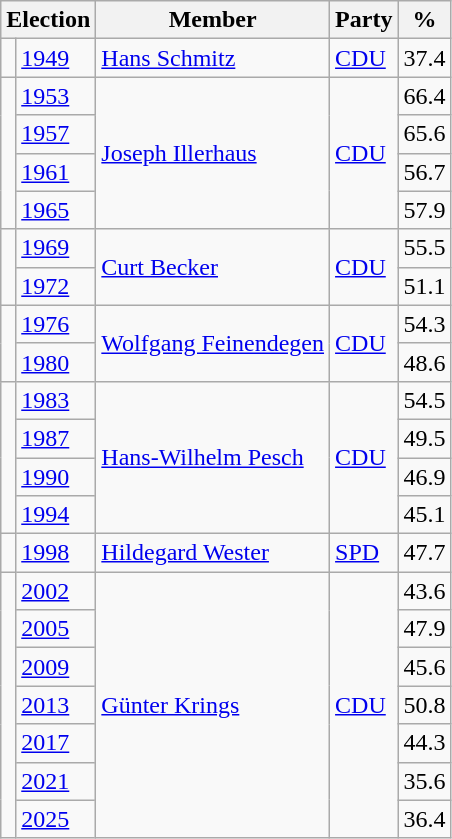<table class=wikitable>
<tr>
<th colspan=2>Election</th>
<th>Member</th>
<th>Party</th>
<th>%</th>
</tr>
<tr>
<td bgcolor=></td>
<td><a href='#'>1949</a></td>
<td><a href='#'>Hans Schmitz</a></td>
<td><a href='#'>CDU</a></td>
<td align=right>37.4</td>
</tr>
<tr>
<td rowspan=4 bgcolor=></td>
<td><a href='#'>1953</a></td>
<td rowspan=4><a href='#'>Joseph Illerhaus</a></td>
<td rowspan=4><a href='#'>CDU</a></td>
<td align=right>66.4</td>
</tr>
<tr>
<td><a href='#'>1957</a></td>
<td align=right>65.6</td>
</tr>
<tr>
<td><a href='#'>1961</a></td>
<td align=right>56.7</td>
</tr>
<tr>
<td><a href='#'>1965</a></td>
<td align=right>57.9</td>
</tr>
<tr>
<td rowspan=2 bgcolor=></td>
<td><a href='#'>1969</a></td>
<td rowspan=2><a href='#'>Curt Becker</a></td>
<td rowspan=2><a href='#'>CDU</a></td>
<td align=right>55.5</td>
</tr>
<tr>
<td><a href='#'>1972</a></td>
<td align=right>51.1</td>
</tr>
<tr>
<td rowspan=2 bgcolor=></td>
<td><a href='#'>1976</a></td>
<td rowspan=2><a href='#'>Wolfgang Feinendegen</a></td>
<td rowspan=2><a href='#'>CDU</a></td>
<td align=right>54.3</td>
</tr>
<tr>
<td><a href='#'>1980</a></td>
<td align=right>48.6</td>
</tr>
<tr>
<td rowspan=4 bgcolor=></td>
<td><a href='#'>1983</a></td>
<td rowspan=4><a href='#'>Hans-Wilhelm Pesch</a></td>
<td rowspan=4><a href='#'>CDU</a></td>
<td align=right>54.5</td>
</tr>
<tr>
<td><a href='#'>1987</a></td>
<td align=right>49.5</td>
</tr>
<tr>
<td><a href='#'>1990</a></td>
<td align=right>46.9</td>
</tr>
<tr>
<td><a href='#'>1994</a></td>
<td align=right>45.1</td>
</tr>
<tr>
<td bgcolor=></td>
<td><a href='#'>1998</a></td>
<td><a href='#'>Hildegard Wester</a></td>
<td><a href='#'>SPD</a></td>
<td align=right>47.7</td>
</tr>
<tr>
<td rowspan=7 bgcolor=></td>
<td><a href='#'>2002</a></td>
<td rowspan=7><a href='#'>Günter Krings</a></td>
<td rowspan=7><a href='#'>CDU</a></td>
<td align=right>43.6</td>
</tr>
<tr>
<td><a href='#'>2005</a></td>
<td align=right>47.9</td>
</tr>
<tr>
<td><a href='#'>2009</a></td>
<td align=right>45.6</td>
</tr>
<tr>
<td><a href='#'>2013</a></td>
<td align=right>50.8</td>
</tr>
<tr>
<td><a href='#'>2017</a></td>
<td align=right>44.3</td>
</tr>
<tr>
<td><a href='#'>2021</a></td>
<td align=right>35.6</td>
</tr>
<tr>
<td><a href='#'>2025</a></td>
<td align=right>36.4</td>
</tr>
</table>
